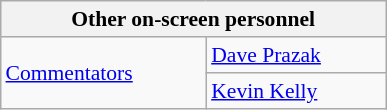<table align="right" class="wikitable" style="border:1px; font-size:90%; margin-left:1em;">
<tr>
<th colspan="2" width="250"><strong>Other on-screen personnel</strong></th>
</tr>
<tr>
<td rowspan=2><a href='#'>Commentators</a></td>
<td><a href='#'>Dave Prazak</a></td>
</tr>
<tr>
<td><a href='#'>Kevin Kelly</a></td>
</tr>
</table>
